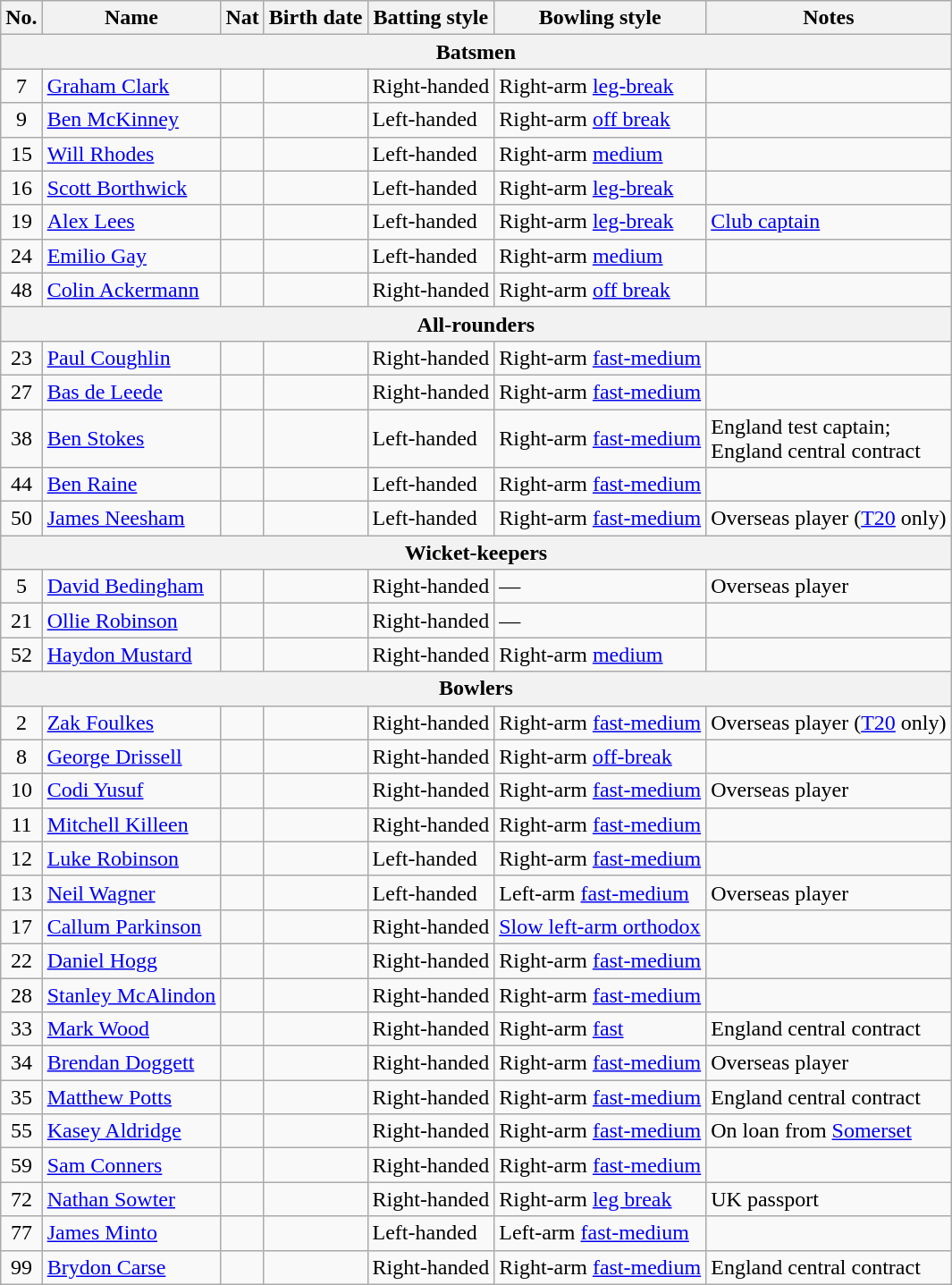<table class="wikitable">
<tr>
<th>No.</th>
<th>Name</th>
<th>Nat</th>
<th>Birth date</th>
<th>Batting style</th>
<th>Bowling style</th>
<th>Notes</th>
</tr>
<tr>
<th colspan="7">Batsmen</th>
</tr>
<tr>
<td style="text-align:center">7</td>
<td><a href='#'>Graham Clark</a></td>
<td></td>
<td></td>
<td>Right-handed</td>
<td>Right-arm <a href='#'>leg-break</a></td>
<td></td>
</tr>
<tr>
<td style="text-align:center">9</td>
<td><a href='#'>Ben McKinney</a></td>
<td></td>
<td></td>
<td>Left-handed</td>
<td>Right-arm <a href='#'>off break</a></td>
<td></td>
</tr>
<tr>
<td style="text-align:center">15</td>
<td><a href='#'>Will Rhodes</a></td>
<td></td>
<td></td>
<td>Left-handed</td>
<td>Right-arm <a href='#'>medium</a></td>
<td></td>
</tr>
<tr>
<td style="text-align:center">16</td>
<td><a href='#'>Scott Borthwick</a> </td>
<td></td>
<td></td>
<td>Left-handed</td>
<td>Right-arm <a href='#'>leg-break</a></td>
<td></td>
</tr>
<tr>
<td style="text-align:center">19</td>
<td><a href='#'>Alex Lees</a> </td>
<td></td>
<td></td>
<td>Left-handed</td>
<td>Right-arm <a href='#'>leg-break</a></td>
<td><a href='#'>Club captain</a></td>
</tr>
<tr>
<td style="text-align:center">24</td>
<td><a href='#'>Emilio Gay</a></td>
<td></td>
<td></td>
<td>Left-handed</td>
<td>Right-arm <a href='#'>medium</a></td>
<td></td>
</tr>
<tr>
<td style="text-align:center">48</td>
<td><a href='#'>Colin Ackermann</a> </td>
<td></td>
<td></td>
<td>Right-handed</td>
<td>Right-arm <a href='#'>off break</a></td>
<td></td>
</tr>
<tr>
<th colspan="7">All-rounders</th>
</tr>
<tr>
<td style="text-align:center">23</td>
<td><a href='#'>Paul Coughlin</a></td>
<td></td>
<td></td>
<td>Right-handed</td>
<td>Right-arm <a href='#'>fast-medium</a></td>
<td></td>
</tr>
<tr>
<td style="text-align:center">27</td>
<td><a href='#'>Bas de Leede</a> </td>
<td></td>
<td></td>
<td>Right-handed</td>
<td>Right-arm <a href='#'>fast-medium</a></td>
<td></td>
</tr>
<tr>
<td style="text-align:center">38</td>
<td><a href='#'>Ben Stokes</a> </td>
<td></td>
<td></td>
<td>Left-handed</td>
<td>Right-arm <a href='#'>fast-medium</a></td>
<td>England test captain; <br>England central contract</td>
</tr>
<tr>
<td style="text-align:center">44</td>
<td><a href='#'>Ben Raine</a></td>
<td></td>
<td></td>
<td>Left-handed</td>
<td>Right-arm <a href='#'>fast-medium</a></td>
<td></td>
</tr>
<tr>
<td style="text-align:center">50</td>
<td><a href='#'>James Neesham</a> </td>
<td></td>
<td></td>
<td>Left-handed</td>
<td>Right-arm <a href='#'>fast-medium</a></td>
<td>Overseas player (<a href='#'>T20</a> only)</td>
</tr>
<tr>
<th colspan="7">Wicket-keepers</th>
</tr>
<tr>
<td style="text-align:center">5</td>
<td><a href='#'>David Bedingham</a> </td>
<td></td>
<td></td>
<td>Right-handed</td>
<td>—</td>
<td>Overseas player</td>
</tr>
<tr>
<td style="text-align:center">21</td>
<td><a href='#'>Ollie Robinson</a></td>
<td></td>
<td></td>
<td>Right-handed</td>
<td>—</td>
<td></td>
</tr>
<tr>
<td style="text-align:center">52</td>
<td><a href='#'>Haydon Mustard</a></td>
<td></td>
<td></td>
<td>Right-handed</td>
<td>Right-arm <a href='#'>medium</a></td>
<td></td>
</tr>
<tr>
<th colspan="7">Bowlers</th>
</tr>
<tr>
<td style="text-align:center">2</td>
<td><a href='#'>Zak Foulkes</a> </td>
<td></td>
<td></td>
<td>Right-handed</td>
<td>Right-arm <a href='#'>fast-medium</a></td>
<td>Overseas player (<a href='#'>T20</a> only)</td>
</tr>
<tr>
<td style="text-align:center">8</td>
<td><a href='#'>George Drissell</a></td>
<td></td>
<td></td>
<td>Right-handed</td>
<td>Right-arm <a href='#'>off-break</a></td>
<td></td>
</tr>
<tr>
<td style="text-align:center">10</td>
<td><a href='#'>Codi Yusuf</a></td>
<td></td>
<td></td>
<td>Right-handed</td>
<td>Right-arm <a href='#'>fast-medium</a></td>
<td>Overseas player</td>
</tr>
<tr>
<td style="text-align:center">11</td>
<td><a href='#'>Mitchell Killeen</a></td>
<td></td>
<td></td>
<td>Right-handed</td>
<td>Right-arm <a href='#'>fast-medium</a></td>
<td></td>
</tr>
<tr>
<td style="text-align:center">12</td>
<td><a href='#'>Luke Robinson</a></td>
<td></td>
<td></td>
<td>Left-handed</td>
<td>Right-arm <a href='#'>fast-medium</a></td>
<td></td>
</tr>
<tr>
<td style="text-align:center">13</td>
<td><a href='#'>Neil Wagner</a> </td>
<td></td>
<td></td>
<td>Left-handed</td>
<td>Left-arm <a href='#'>fast-medium</a></td>
<td>Overseas player</td>
</tr>
<tr>
<td style="text-align:center">17</td>
<td><a href='#'>Callum Parkinson</a></td>
<td></td>
<td></td>
<td>Right-handed</td>
<td><a href='#'>Slow left-arm orthodox</a></td>
<td></td>
</tr>
<tr>
<td style="text-align:center">22</td>
<td><a href='#'>Daniel Hogg</a></td>
<td></td>
<td></td>
<td>Right-handed</td>
<td>Right-arm <a href='#'>fast-medium</a></td>
<td></td>
</tr>
<tr>
<td style="text-align:center">28</td>
<td><a href='#'>Stanley McAlindon</a></td>
<td></td>
<td></td>
<td>Right-handed</td>
<td>Right-arm <a href='#'>fast-medium</a></td>
<td></td>
</tr>
<tr>
<td style="text-align:center">33</td>
<td><a href='#'>Mark Wood</a> </td>
<td></td>
<td></td>
<td>Right-handed</td>
<td>Right-arm <a href='#'>fast</a></td>
<td>England central contract</td>
</tr>
<tr>
<td style="text-align:center">34</td>
<td><a href='#'>Brendan Doggett</a></td>
<td></td>
<td></td>
<td>Right-handed</td>
<td>Right-arm <a href='#'>fast-medium</a></td>
<td>Overseas player</td>
</tr>
<tr>
<td style="text-align:center">35</td>
<td><a href='#'>Matthew Potts</a> </td>
<td></td>
<td></td>
<td>Right-handed</td>
<td>Right-arm <a href='#'>fast-medium</a></td>
<td>England central contract</td>
</tr>
<tr>
<td style="text-align:center">55</td>
<td><a href='#'>Kasey Aldridge</a></td>
<td></td>
<td></td>
<td>Right-handed</td>
<td>Right-arm <a href='#'>fast-medium</a></td>
<td>On loan from <a href='#'>Somerset</a></td>
</tr>
<tr>
<td style="text-align:center">59</td>
<td><a href='#'>Sam Conners</a></td>
<td></td>
<td></td>
<td>Right-handed</td>
<td>Right-arm <a href='#'>fast-medium</a></td>
<td></td>
</tr>
<tr>
<td style="text-align:center">72</td>
<td><a href='#'>Nathan Sowter</a></td>
<td></td>
<td></td>
<td>Right-handed</td>
<td>Right-arm <a href='#'>leg break</a></td>
<td>UK passport</td>
</tr>
<tr>
<td style="text-align:center">77</td>
<td><a href='#'>James Minto</a></td>
<td></td>
<td></td>
<td>Left-handed</td>
<td>Left-arm <a href='#'>fast-medium</a></td>
<td></td>
</tr>
<tr>
<td style="text-align:center">99</td>
<td><a href='#'>Brydon Carse</a> </td>
<td></td>
<td></td>
<td>Right-handed</td>
<td>Right-arm <a href='#'>fast-medium</a></td>
<td>England central contract</td>
</tr>
</table>
